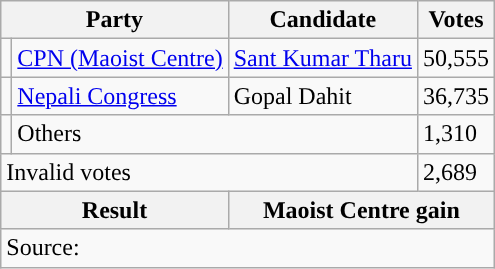<table class="wikitable">
<tr>
<th colspan="2">Party</th>
<th>Candidate</th>
<th>Votes</th>
</tr>
<tr>
<td style="background-color:"></td>
<td><a href='#'>CPN (Maoist Centre)</a></td>
<td><a href='#'>Sant Kumar Tharu</a></td>
<td>50,555</td>
</tr>
<tr>
<td style="background-color:"></td>
<td><a href='#'>Nepali Congress</a></td>
<td>Gopal Dahit</td>
<td>36,735</td>
</tr>
<tr>
<td></td>
<td colspan="2">Others</td>
<td>1,310</td>
</tr>
<tr>
<td colspan="3">Invalid votes</td>
<td>2,689</td>
</tr>
<tr>
<th colspan="2">Result</th>
<th colspan="2">Maoist Centre gain</th>
</tr>
<tr>
<td colspan="4">Source: </td>
</tr>
</table>
